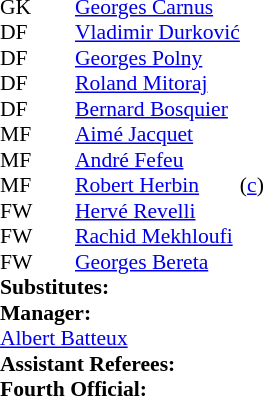<table style=font-size:90% cellspacing=0 cellpadding=0>
<tr>
<td colspan=4></td>
</tr>
<tr>
<th width=25></th>
<th width=25></th>
</tr>
<tr>
<td>GK</td>
<td><strong> </strong></td>
<td> <a href='#'>Georges Carnus</a></td>
</tr>
<tr>
<td>DF</td>
<td><strong> </strong></td>
<td> <a href='#'>Vladimir Durković</a></td>
</tr>
<tr>
<td>DF</td>
<td><strong> </strong></td>
<td> <a href='#'>Georges Polny</a></td>
</tr>
<tr>
<td>DF</td>
<td><strong> </strong></td>
<td> <a href='#'>Roland Mitoraj</a></td>
</tr>
<tr>
<td>DF</td>
<td><strong> </strong></td>
<td> <a href='#'>Bernard Bosquier</a></td>
</tr>
<tr>
<td>MF</td>
<td><strong> </strong></td>
<td> <a href='#'>Aimé Jacquet</a></td>
</tr>
<tr>
<td>MF</td>
<td><strong> </strong></td>
<td> <a href='#'>André Fefeu</a></td>
</tr>
<tr>
<td>MF</td>
<td><strong> </strong></td>
<td> <a href='#'>Robert Herbin</a></td>
<td>(<a href='#'>c</a>)</td>
</tr>
<tr>
<td>FW</td>
<td><strong> </strong></td>
<td> <a href='#'>Hervé Revelli</a></td>
</tr>
<tr>
<td>FW</td>
<td><strong> </strong></td>
<td> <a href='#'>Rachid Mekhloufi</a></td>
</tr>
<tr>
<td>FW</td>
<td><strong> </strong></td>
<td> <a href='#'>Georges Bereta</a></td>
</tr>
<tr>
<td colspan=3><strong>Substitutes:</strong></td>
</tr>
<tr>
<td colspan=3><strong>Manager:</strong></td>
</tr>
<tr>
<td colspan=4> <a href='#'>Albert Batteux</a><br><strong>Assistant Referees:</strong><br>
<strong>Fourth Official:</strong><br></td>
</tr>
</table>
